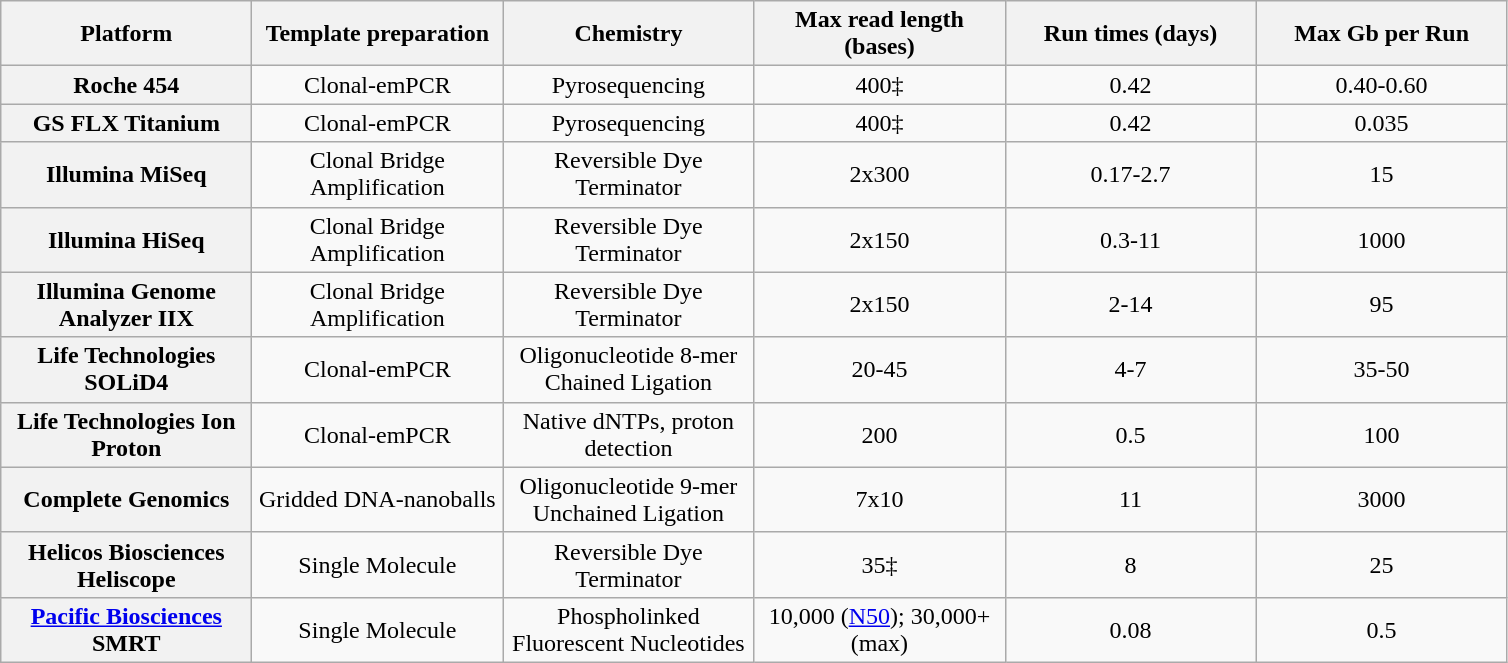<table class="wikitable" style="text-align:center;">
<tr>
<th style="width:10em">Platform</th>
<th style="width:10em">Template preparation</th>
<th style="width:10em">Chemistry</th>
<th style="width:10em">Max read length (bases)</th>
<th style="width:10em">Run times (days)</th>
<th style="width:10em">Max Gb per Run</th>
</tr>
<tr>
<th>Roche 454</th>
<td>Clonal-emPCR</td>
<td>Pyrosequencing</td>
<td>400‡</td>
<td>0.42</td>
<td>0.40-0.60</td>
</tr>
<tr>
<th>GS FLX Titanium</th>
<td>Clonal-emPCR</td>
<td>Pyrosequencing</td>
<td>400‡</td>
<td>0.42</td>
<td>0.035</td>
</tr>
<tr>
<th>Illumina MiSeq</th>
<td>Clonal Bridge Amplification</td>
<td>Reversible Dye Terminator</td>
<td>2x300</td>
<td>0.17-2.7</td>
<td>15</td>
</tr>
<tr>
<th>Illumina HiSeq</th>
<td>Clonal Bridge Amplification</td>
<td>Reversible Dye Terminator</td>
<td>2x150</td>
<td>0.3-11</td>
<td>1000</td>
</tr>
<tr>
<th>Illumina Genome Analyzer IIX</th>
<td>Clonal Bridge Amplification</td>
<td>Reversible Dye Terminator</td>
<td>2x150</td>
<td>2-14</td>
<td>95</td>
</tr>
<tr>
<th>Life Technologies SOLiD4</th>
<td>Clonal-emPCR</td>
<td>Oligonucleotide 8-mer Chained Ligation</td>
<td>20-45</td>
<td>4-7</td>
<td>35-50</td>
</tr>
<tr>
<th>Life Technologies Ion Proton</th>
<td>Clonal-emPCR</td>
<td>Native dNTPs, proton detection</td>
<td>200</td>
<td>0.5</td>
<td>100</td>
</tr>
<tr>
<th>Complete Genomics</th>
<td>Gridded DNA-nanoballs</td>
<td>Oligonucleotide 9-mer Unchained Ligation</td>
<td>7x10</td>
<td>11</td>
<td>3000</td>
</tr>
<tr>
<th>Helicos Biosciences Heliscope</th>
<td>Single Molecule</td>
<td>Reversible Dye Terminator</td>
<td>35‡</td>
<td>8</td>
<td>25</td>
</tr>
<tr>
<th><a href='#'>Pacific Biosciences</a> SMRT</th>
<td>Single Molecule</td>
<td>Phospholinked Fluorescent Nucleotides</td>
<td>10,000 (<a href='#'>N50</a>); 30,000+ (max)</td>
<td>0.08</td>
<td>0.5</td>
</tr>
</table>
